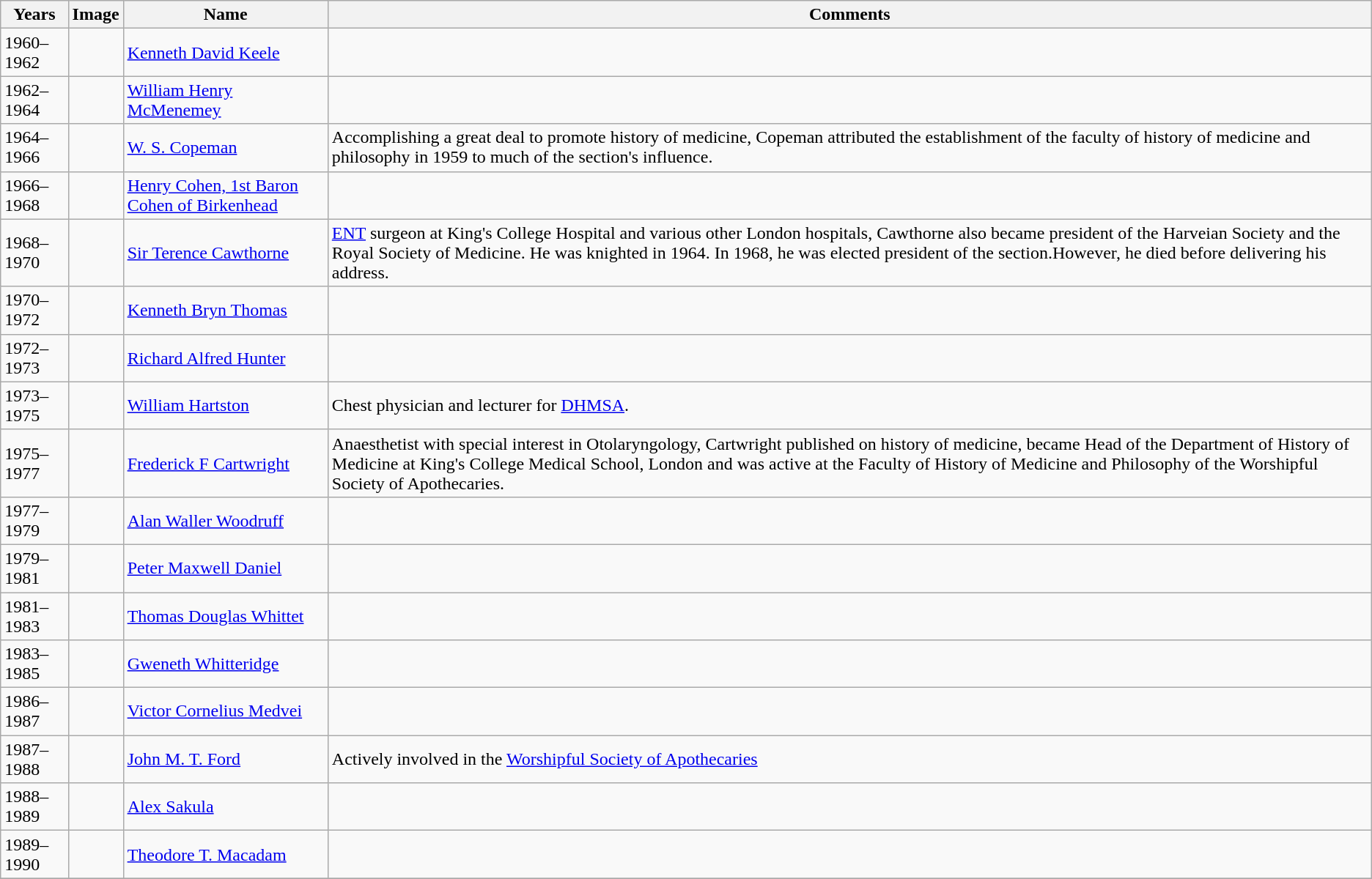<table class="wikitable">
<tr>
<th>Years</th>
<th>Image</th>
<th>Name</th>
<th>Comments</th>
</tr>
<tr>
<td>1960–1962</td>
<td></td>
<td><a href='#'>Kenneth David Keele</a></td>
<td></td>
</tr>
<tr>
<td>1962–1964</td>
<td></td>
<td><a href='#'>William Henry McMenemey</a></td>
<td></td>
</tr>
<tr>
<td>1964–1966</td>
<td></td>
<td><a href='#'>W. S. Copeman</a></td>
<td>Accomplishing a great deal to promote history of medicine, Copeman attributed the establishment of the faculty of history of medicine and philosophy in 1959 to much of the section's influence.</td>
</tr>
<tr>
<td>1966–1968</td>
<td></td>
<td><a href='#'>Henry Cohen, 1st Baron Cohen of Birkenhead</a></td>
<td></td>
</tr>
<tr>
<td>1968–1970</td>
<td></td>
<td><a href='#'>Sir Terence Cawthorne</a></td>
<td><a href='#'>ENT</a> surgeon at King's College Hospital and various other London hospitals, Cawthorne also became president of the Harveian Society and the Royal Society of Medicine. He was knighted in 1964. In 1968, he was elected president of the section.However, he died before delivering his address.</td>
</tr>
<tr>
<td>1970–1972</td>
<td></td>
<td><a href='#'>Kenneth Bryn Thomas</a></td>
<td></td>
</tr>
<tr>
<td>1972–1973</td>
<td></td>
<td><a href='#'>Richard Alfred Hunter</a></td>
<td></td>
</tr>
<tr>
<td>1973–1975</td>
<td></td>
<td><a href='#'>William Hartston</a></td>
<td>Chest physician and lecturer for <a href='#'>DHMSA</a>.</td>
</tr>
<tr>
<td>1975–1977</td>
<td></td>
<td><a href='#'>Frederick F Cartwright</a></td>
<td>Anaesthetist with special interest in Otolaryngology, Cartwright published on history of medicine, became Head of the Department of History of Medicine at King's College Medical School, London and was active at the Faculty of History of Medicine and Philosophy of the Worshipful Society of Apothecaries.</td>
</tr>
<tr>
<td>1977–1979</td>
<td></td>
<td><a href='#'>Alan Waller Woodruff</a></td>
<td></td>
</tr>
<tr>
<td>1979–1981</td>
<td></td>
<td><a href='#'>Peter Maxwell Daniel</a></td>
<td></td>
</tr>
<tr>
<td>1981–1983</td>
<td></td>
<td><a href='#'>Thomas Douglas Whittet</a></td>
<td></td>
</tr>
<tr>
<td>1983–1985</td>
<td></td>
<td><a href='#'>Gweneth Whitteridge</a></td>
<td></td>
</tr>
<tr>
<td>1986–1987</td>
<td></td>
<td><a href='#'>Victor Cornelius Medvei</a></td>
<td></td>
</tr>
<tr>
<td>1987–1988</td>
<td></td>
<td><a href='#'>John M. T. Ford</a></td>
<td>Actively involved in the <a href='#'>Worshipful Society of Apothecaries</a></td>
</tr>
<tr>
<td>1988–1989</td>
<td></td>
<td><a href='#'>Alex Sakula</a></td>
<td></td>
</tr>
<tr>
<td>1989–1990</td>
<td></td>
<td><a href='#'>Theodore T. Macadam</a></td>
<td></td>
</tr>
<tr>
</tr>
</table>
